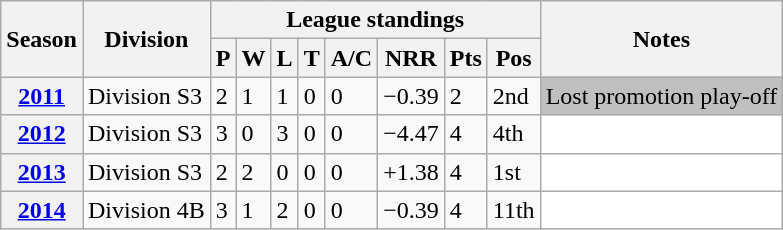<table class="wikitable sortable">
<tr>
<th scope="col" rowspan="2">Season</th>
<th scope="col" rowspan="2">Division</th>
<th scope="col" colspan="8">League standings</th>
<th scope="col" rowspan="2">Notes</th>
</tr>
<tr>
<th scope="col">P</th>
<th scope="col">W</th>
<th scope="col">L</th>
<th scope="col">T</th>
<th scope="col">A/C</th>
<th scope="col">NRR</th>
<th scope="col">Pts</th>
<th scope="col">Pos</th>
</tr>
<tr>
<th scope="row"><a href='#'>2011</a></th>
<td>Division S3</td>
<td>2</td>
<td>1</td>
<td>1</td>
<td>0</td>
<td>0</td>
<td>−0.39</td>
<td>2</td>
<td>2nd</td>
<td style="background: silver;">Lost promotion play-off</td>
</tr>
<tr>
<th scope="row"><a href='#'>2012</a></th>
<td>Division S3</td>
<td>3</td>
<td>0</td>
<td>3</td>
<td>0</td>
<td>0</td>
<td>−4.47</td>
<td>4</td>
<td>4th</td>
<td style="background: white;"></td>
</tr>
<tr>
<th scope="row"><a href='#'>2013</a></th>
<td>Division S3</td>
<td>2</td>
<td>2</td>
<td>0</td>
<td>0</td>
<td>0</td>
<td>+1.38</td>
<td>4</td>
<td>1st</td>
<td style="background: white;"></td>
</tr>
<tr>
<th scope="row"><a href='#'>2014</a></th>
<td>Division 4B</td>
<td>3</td>
<td>1</td>
<td>2</td>
<td>0</td>
<td>0</td>
<td>−0.39</td>
<td>4</td>
<td>11th</td>
<td style="background: white;"></td>
</tr>
</table>
